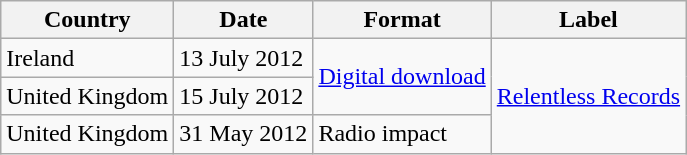<table class="wikitable plainrowheaders">
<tr>
<th scope="col">Country</th>
<th scope="col">Date</th>
<th scope="col">Format</th>
<th scope="col">Label</th>
</tr>
<tr>
<td>Ireland</td>
<td>13 July 2012</td>
<td rowspan="2"><a href='#'>Digital download</a></td>
<td rowspan="3"><a href='#'>Relentless Records</a></td>
</tr>
<tr>
<td rowspan="1">United Kingdom</td>
<td>15 July 2012</td>
</tr>
<tr>
<td rowspan="1">United Kingdom</td>
<td rowspan="1">31 May 2012</td>
<td rowspan="1">Radio impact</td>
</tr>
</table>
